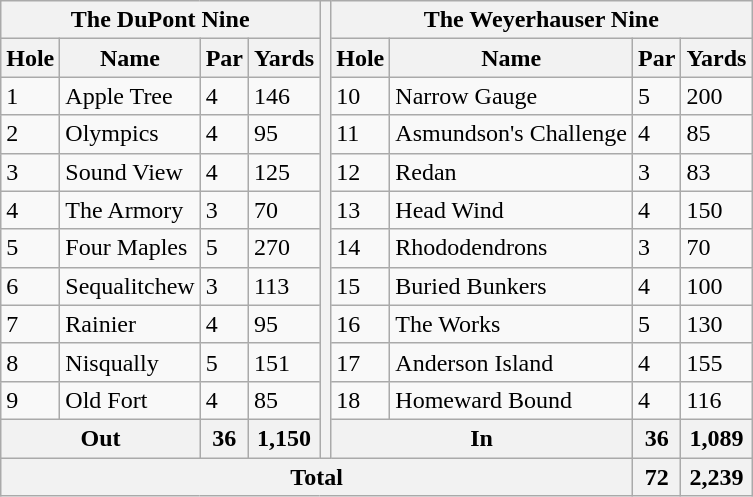<table class="wikitable">
<tr>
<th colspan="4">The DuPont Nine</th>
<th rowspan="12"></th>
<th colspan="4">The Weyerhauser Nine</th>
</tr>
<tr>
<th>Hole</th>
<th>Name</th>
<th>Par</th>
<th>Yards</th>
<th>Hole</th>
<th>Name</th>
<th>Par</th>
<th>Yards</th>
</tr>
<tr>
<td>1</td>
<td>Apple Tree</td>
<td>4</td>
<td>146</td>
<td>10</td>
<td>Narrow Gauge</td>
<td>5</td>
<td>200</td>
</tr>
<tr>
<td>2</td>
<td>Olympics</td>
<td>4</td>
<td>95</td>
<td>11</td>
<td>Asmundson's Challenge</td>
<td>4</td>
<td>85</td>
</tr>
<tr>
<td>3</td>
<td>Sound View</td>
<td>4</td>
<td>125</td>
<td>12</td>
<td>Redan</td>
<td>3</td>
<td>83</td>
</tr>
<tr>
<td>4</td>
<td>The Armory</td>
<td>3</td>
<td>70</td>
<td>13</td>
<td>Head Wind</td>
<td>4</td>
<td>150</td>
</tr>
<tr>
<td>5</td>
<td>Four Maples</td>
<td>5</td>
<td>270</td>
<td>14</td>
<td>Rhododendrons</td>
<td>3</td>
<td>70</td>
</tr>
<tr>
<td>6</td>
<td>Sequalitchew</td>
<td>3</td>
<td>113</td>
<td>15</td>
<td>Buried Bunkers</td>
<td>4</td>
<td>100</td>
</tr>
<tr>
<td>7</td>
<td>Rainier</td>
<td>4</td>
<td>95</td>
<td>16</td>
<td>The Works</td>
<td>5</td>
<td>130</td>
</tr>
<tr>
<td>8</td>
<td>Nisqually</td>
<td>5</td>
<td>151</td>
<td>17</td>
<td>Anderson Island</td>
<td>4</td>
<td>155</td>
</tr>
<tr>
<td>9</td>
<td>Old Fort</td>
<td>4</td>
<td>85</td>
<td>18</td>
<td>Homeward Bound</td>
<td>4</td>
<td>116</td>
</tr>
<tr>
<th colspan="2">Out</th>
<th>36</th>
<th>1,150</th>
<th colspan="2">In</th>
<th>36</th>
<th>1,089</th>
</tr>
<tr>
<th colspan="7">Total</th>
<th>72</th>
<th>2,239</th>
</tr>
</table>
